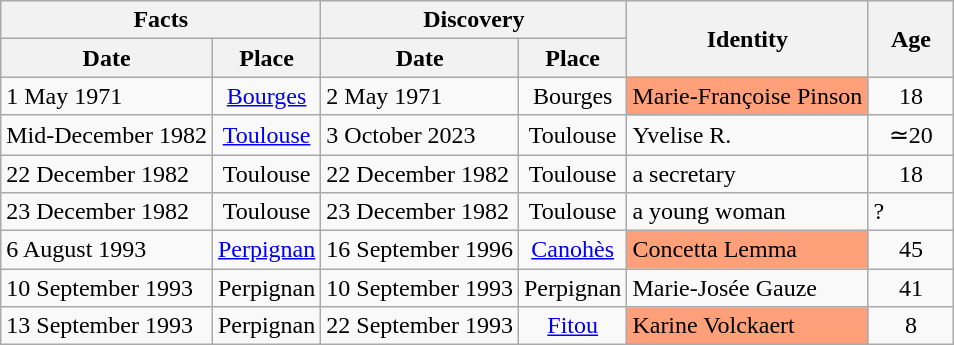<table class="wikitable centre" style="margin-bottom: 10px;">
<tr>
<th colspan="2" scope="col">Facts</th>
<th colspan="2" scope="col">Discovery</th>
<th rowspan="2" scope="col">Identity</th>
<th rowspan="2" scope="col" style="width:50px;">Age</th>
</tr>
<tr>
<th scope="col">Date</th>
<th scope="col">Place</th>
<th scope="col">Date</th>
<th scope="col">Place</th>
</tr>
<tr>
<td scope="row" style="text-align: left;">1 May 1971</td>
<td style="text-align: center;"><a href='#'>Bourges</a></td>
<td scope="row" style="text-align: left;">2 May 1971</td>
<td style="text-align: center;">Bourges</td>
<td style="background:LightSalmon">Marie-Françoise Pinson</td>
<td style="text-align: center;">18</td>
</tr>
<tr>
<td scope="row" style="text-align: left;">Mid-December 1982</td>
<td style="text-align: center;"><a href='#'>Toulouse</a></td>
<td scope="row" style="text-align: left;">3 October 2023</td>
<td style="text-align: center;">Toulouse</td>
<td>Yvelise R.</td>
<td style="text-align: center;">≃20</td>
</tr>
<tr>
<td scope="row" style="text-align: left;">22 December 1982</td>
<td style="text-align: center;">Toulouse</td>
<td scope="row" style="text-align: left;">22 December 1982</td>
<td style="text-align: center;">Toulouse</td>
<td>a secretary</td>
<td style="text-align: center;">18</td>
</tr>
<tr>
<td scope="row" style="text-align: left;">23 December 1982</td>
<td style="text-align: center;">Toulouse</td>
<td scope="row" style="text-align: left;">23 December 1982</td>
<td style="text-align: center;">Toulouse</td>
<td>a young woman</td>
<td>?</td>
</tr>
<tr>
<td scope="row" style="text-align: left;">6 August 1993</td>
<td style="text-align: center;"><a href='#'>Perpignan</a></td>
<td scope="row" style="text-align: left;">16 September 1996</td>
<td style="text-align: center;"><a href='#'>Canohès</a></td>
<td style="background:LightSalmon">Concetta Lemma</td>
<td style="text-align: center;">45</td>
</tr>
<tr>
<td scope="row" style="text-align: left;">10 September 1993</td>
<td style="text-align: center;">Perpignan</td>
<td scope="row" style="text-align: left;">10 September 1993</td>
<td style="text-align: center;">Perpignan</td>
<td>Marie-Josée Gauze</td>
<td style="text-align: center;">41</td>
</tr>
<tr>
<td scope="row" style="text-align: left;">13 September 1993</td>
<td style="text-align: center;">Perpignan</td>
<td scope="row" style="text-align: left;">22 September 1993</td>
<td style="text-align: center;"><a href='#'>Fitou</a></td>
<td style="background:LightSalmon">Karine Volckaert</td>
<td style="text-align: center;">8</td>
</tr>
</table>
